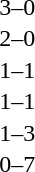<table cellspacing=1 width=70%>
<tr>
<th width=25%></th>
<th width=30%></th>
<th width=15%></th>
<th width=30%></th>
</tr>
<tr>
<td></td>
<td align=right></td>
<td align=center>3–0</td>
<td></td>
</tr>
<tr>
<td></td>
<td align=right></td>
<td align=center>2–0</td>
<td></td>
</tr>
<tr>
<td></td>
<td align=right></td>
<td align=center>1–1</td>
<td></td>
</tr>
<tr>
<td></td>
<td align=right></td>
<td align=center>1–1</td>
<td></td>
</tr>
<tr>
<td></td>
<td align=right></td>
<td align=center>1–3</td>
<td></td>
</tr>
<tr>
<td></td>
<td align=right></td>
<td align=center>0–7</td>
<td></td>
</tr>
</table>
